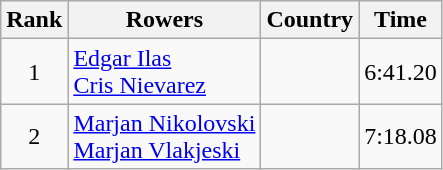<table class="wikitable" style="text-align:center">
<tr>
<th>Rank</th>
<th>Rowers</th>
<th>Country</th>
<th>Time</th>
</tr>
<tr>
<td>1</td>
<td align="left"><a href='#'>Edgar Ilas</a><br><a href='#'>Cris Nievarez</a></td>
<td align="left"></td>
<td>6:41.20</td>
</tr>
<tr>
<td>2</td>
<td align="left"><a href='#'>Marjan Nikolovski</a><br><a href='#'>Marjan Vlakjeski</a></td>
<td align="left"></td>
<td>7:18.08</td>
</tr>
</table>
